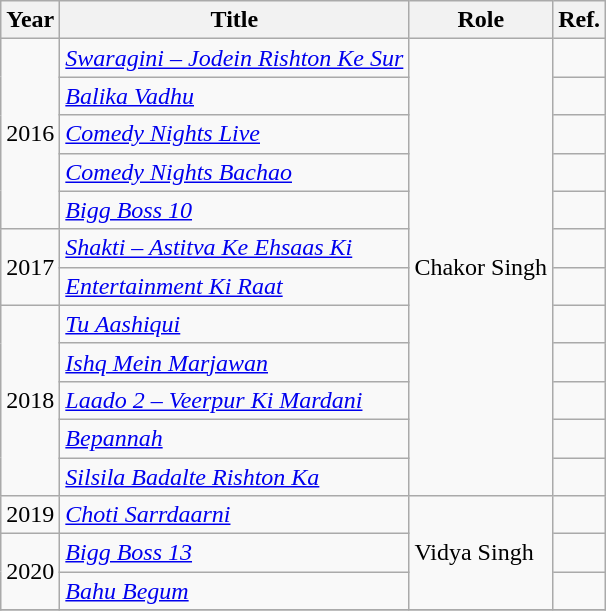<table class="wikitable sortable">
<tr>
<th>Year</th>
<th>Title</th>
<th>Role</th>
<th class="unsortable">Ref.</th>
</tr>
<tr>
<td rowspan="5">2016</td>
<td><em><a href='#'>Swaragini – Jodein Rishton Ke Sur</a></em></td>
<td rowspan="12">Chakor Singh</td>
<td></td>
</tr>
<tr>
<td><em><a href='#'>Balika Vadhu</a></em></td>
<td></td>
</tr>
<tr>
<td><em><a href='#'>Comedy Nights Live</a></em></td>
<td></td>
</tr>
<tr>
<td><em><a href='#'>Comedy Nights Bachao</a></em></td>
<td></td>
</tr>
<tr>
<td><em><a href='#'>Bigg Boss 10</a></em></td>
<td></td>
</tr>
<tr>
<td rowspan="2">2017</td>
<td><em><a href='#'>Shakti – Astitva Ke Ehsaas Ki</a></em></td>
<td></td>
</tr>
<tr>
<td><em><a href='#'>Entertainment Ki Raat</a></em></td>
<td></td>
</tr>
<tr>
<td rowspan="5">2018</td>
<td><em><a href='#'>Tu Aashiqui</a></em></td>
<td></td>
</tr>
<tr>
<td><em><a href='#'>Ishq Mein Marjawan</a></em></td>
<td></td>
</tr>
<tr>
<td><em><a href='#'>Laado 2 – Veerpur Ki Mardani</a></em></td>
<td></td>
</tr>
<tr>
<td><em><a href='#'>Bepannah</a></em></td>
<td></td>
</tr>
<tr>
<td><em><a href='#'>Silsila Badalte Rishton Ka</a></em></td>
<td></td>
</tr>
<tr>
<td>2019</td>
<td><em><a href='#'>Choti Sarrdaarni</a></em></td>
<td rowspan="3">Vidya Singh</td>
<td></td>
</tr>
<tr>
<td rowspan="2">2020</td>
<td><em><a href='#'>Bigg Boss 13</a></em></td>
<td></td>
</tr>
<tr>
<td><em><a href='#'>Bahu Begum</a></em></td>
<td></td>
</tr>
<tr>
</tr>
</table>
